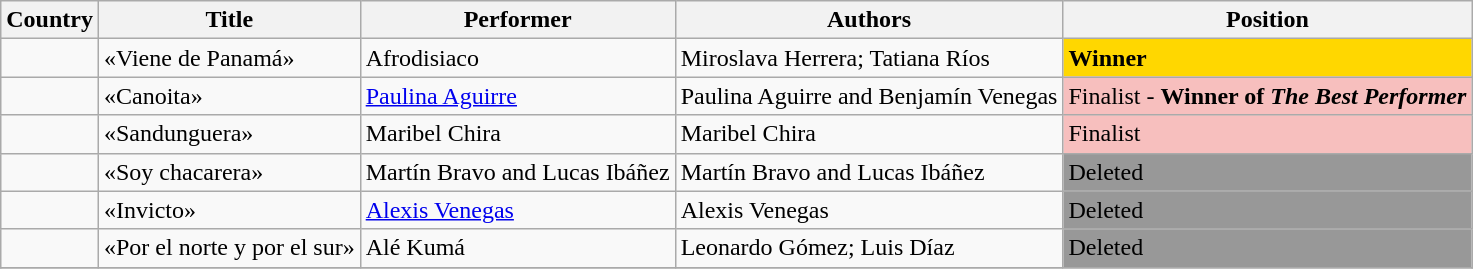<table class="wikitable">
<tr>
<th>Country</th>
<th>Title</th>
<th>Performer</th>
<th>Authors</th>
<th>Position</th>
</tr>
<tr>
<td></td>
<td>«Viene de Panamá»</td>
<td>Afrodisiaco</td>
<td>Miroslava Herrera; Tatiana Ríos</td>
<td style="background-color:gold;"><strong>Winner</strong></td>
</tr>
<tr>
<td></td>
<td>«Canoita»</td>
<td><a href='#'>Paulina Aguirre</a></td>
<td>Paulina Aguirre and Benjamín Venegas</td>
<td style="background-color:#F7BFBE;">Finalist - <strong>Winner of <em>The Best Performer<strong><em></td>
</tr>
<tr>
<td></td>
<td>«Sandunguera»</td>
<td>Maribel Chira</td>
<td>Maribel Chira</td>
<td style="background-color:#F7BFBE;">Finalist</td>
</tr>
<tr>
<td></td>
<td>«Soy chacarera»</td>
<td>Martín Bravo and Lucas Ibáñez</td>
<td>Martín Bravo and Lucas Ibáñez</td>
<td style="background-color:#989898;">Deleted</td>
</tr>
<tr>
<td></td>
<td>«Invicto»</td>
<td><a href='#'>Alexis Venegas</a></td>
<td>Alexis Venegas</td>
<td style="background-color:#989898;">Deleted</td>
</tr>
<tr>
<td></td>
<td>«Por el norte y por el sur»</td>
<td>Alé Kumá</td>
<td>Leonardo Gómez; Luis Díaz</td>
<td style="background-color:#989898;">Deleted</td>
</tr>
<tr>
</tr>
</table>
